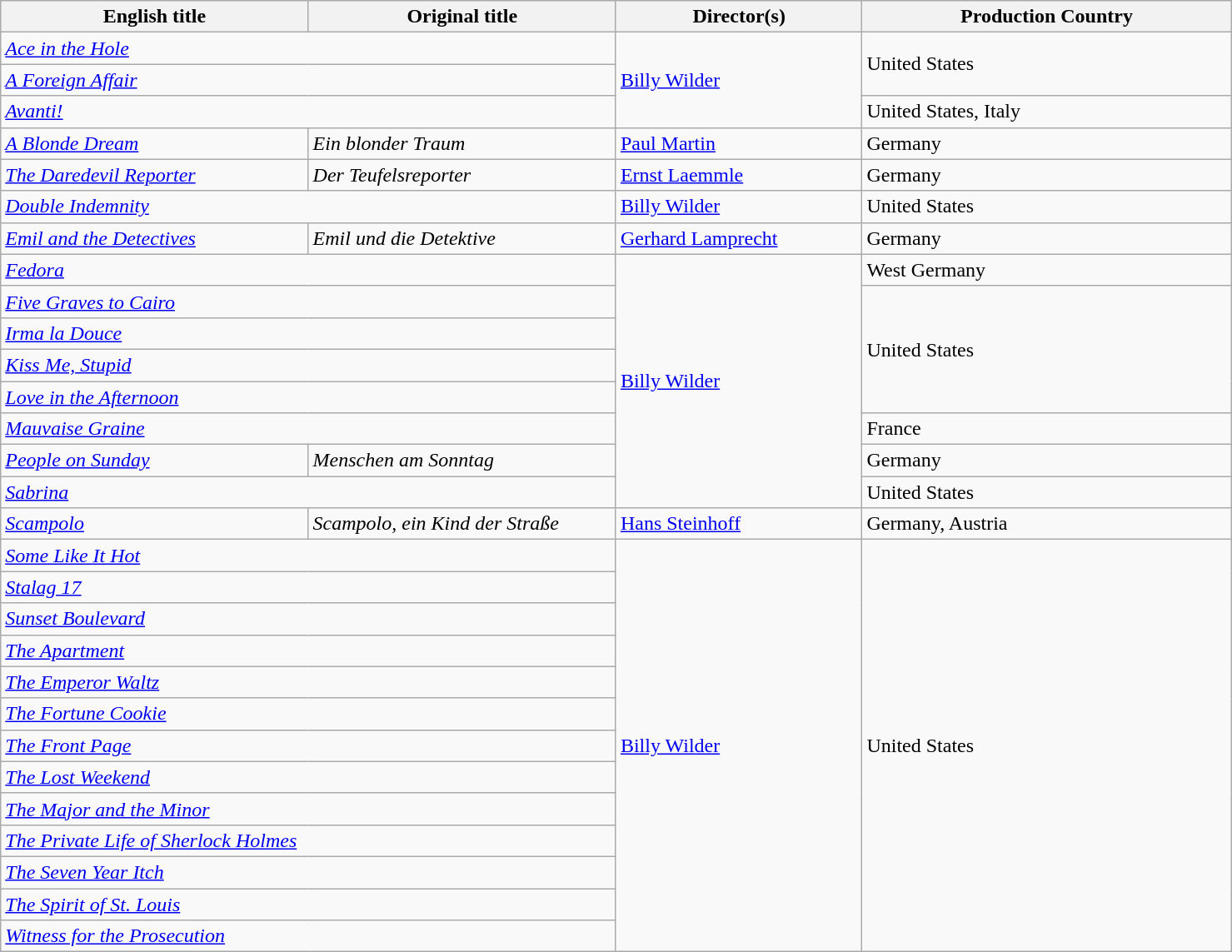<table class="wikitable" width="78%" cellpadding="5">
<tr>
<th width="25%">English title</th>
<th width="25%">Original title</th>
<th width="20%">Director(s)</th>
<th width="30%">Production Country</th>
</tr>
<tr>
<td colspan="2"><em><a href='#'>Ace in the Hole</a></em></td>
<td rowspan="3"><a href='#'>Billy Wilder</a></td>
<td rowspan="2">United States</td>
</tr>
<tr>
<td colspan="2"><em><a href='#'>A Foreign Affair</a></em></td>
</tr>
<tr>
<td colspan="2"><em><a href='#'>Avanti!</a></em></td>
<td>United States, Italy</td>
</tr>
<tr>
<td><em><a href='#'>A Blonde Dream</a></em></td>
<td><em>Ein blonder Traum</em></td>
<td><a href='#'>Paul Martin</a></td>
<td>Germany</td>
</tr>
<tr>
<td><em><a href='#'>The Daredevil Reporter</a></em></td>
<td><em>Der Teufelsreporter</em></td>
<td><a href='#'>Ernst Laemmle</a></td>
<td>Germany</td>
</tr>
<tr>
<td colspan="2"><em><a href='#'>Double Indemnity</a></em></td>
<td><a href='#'>Billy Wilder</a></td>
<td>United States</td>
</tr>
<tr>
<td><em><a href='#'>Emil and the Detectives</a></em></td>
<td><em>Emil und die Detektive</em></td>
<td><a href='#'>Gerhard Lamprecht</a></td>
<td>Germany</td>
</tr>
<tr>
<td colspan="2"><em><a href='#'>Fedora</a></em></td>
<td rowspan="8"><a href='#'>Billy Wilder</a></td>
<td>West Germany</td>
</tr>
<tr>
<td colspan="2"><em><a href='#'>Five Graves to Cairo</a></em></td>
<td rowspan="4">United States</td>
</tr>
<tr>
<td colspan="2"><em><a href='#'>Irma la Douce</a></em></td>
</tr>
<tr>
<td colspan="2"><em><a href='#'>Kiss Me, Stupid</a></em></td>
</tr>
<tr>
<td colspan="2"><em><a href='#'>Love in the Afternoon</a></em></td>
</tr>
<tr>
<td colspan="2"><em><a href='#'>Mauvaise Graine</a></em></td>
<td>France</td>
</tr>
<tr>
<td><em><a href='#'>People on Sunday</a></em></td>
<td><em>Menschen am Sonntag</em></td>
<td>Germany</td>
</tr>
<tr>
<td colspan="2"><em><a href='#'>Sabrina</a></em></td>
<td>United States</td>
</tr>
<tr>
<td><em><a href='#'>Scampolo</a></em></td>
<td><em>Scampolo, ein Kind der Straße</em></td>
<td><a href='#'>Hans Steinhoff</a></td>
<td>Germany, Austria</td>
</tr>
<tr>
<td colspan="2"><em><a href='#'>Some Like It Hot</a></em></td>
<td rowspan="13"><a href='#'>Billy Wilder</a></td>
<td rowspan="13">United States</td>
</tr>
<tr>
<td colspan="2"><em><a href='#'>Stalag 17</a></em></td>
</tr>
<tr>
<td colspan="2"><em><a href='#'>Sunset Boulevard</a></em></td>
</tr>
<tr>
<td colspan="2"><em><a href='#'>The Apartment</a></em></td>
</tr>
<tr>
<td colspan="2"><em><a href='#'>The Emperor Waltz</a></em></td>
</tr>
<tr>
<td colspan="2"><em><a href='#'>The Fortune Cookie</a></em></td>
</tr>
<tr>
<td colspan="2"><em><a href='#'>The Front Page</a></em></td>
</tr>
<tr>
<td colspan="2"><em><a href='#'>The Lost Weekend</a></em></td>
</tr>
<tr>
<td colspan="2"><em><a href='#'>The Major and the Minor</a></em></td>
</tr>
<tr>
<td colspan="2"><em><a href='#'>The Private Life of Sherlock Holmes</a></em></td>
</tr>
<tr>
<td colspan="2"><em><a href='#'>The Seven Year Itch</a></em></td>
</tr>
<tr>
<td colspan="2"><em><a href='#'>The Spirit of St. Louis</a></em></td>
</tr>
<tr>
<td colspan="2"><em><a href='#'>Witness for the Prosecution</a></em></td>
</tr>
</table>
